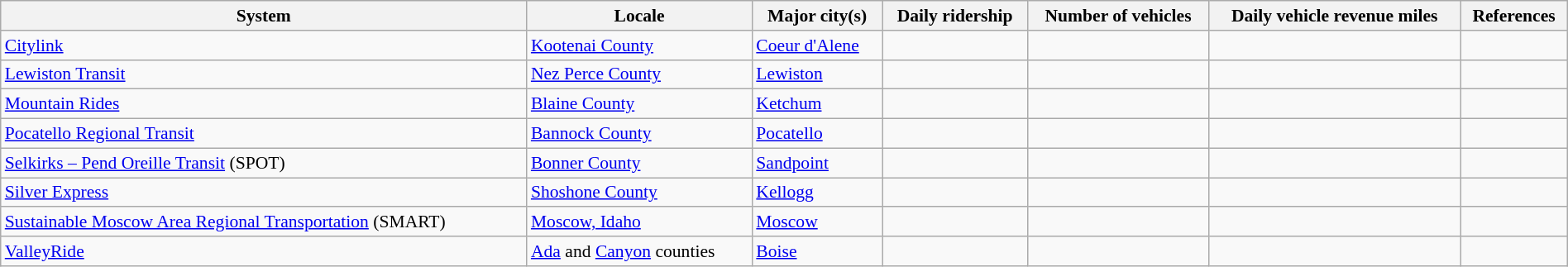<table class="wikitable sortable" style="font-size: 90%; width: 100%">
<tr>
<th>System</th>
<th>Locale</th>
<th>Major city(s)</th>
<th>Daily ridership</th>
<th>Number of vehicles</th>
<th>Daily vehicle revenue miles</th>
<th>References</th>
</tr>
<tr>
<td><a href='#'>Citylink</a></td>
<td><a href='#'>Kootenai County</a></td>
<td><a href='#'>Coeur d'Alene</a></td>
<td></td>
<td></td>
<td></td>
<td></td>
</tr>
<tr>
<td><a href='#'>Lewiston Transit</a></td>
<td><a href='#'>Nez Perce County</a></td>
<td><a href='#'>Lewiston</a></td>
<td></td>
<td></td>
<td></td>
<td></td>
</tr>
<tr>
<td><a href='#'>Mountain Rides</a></td>
<td><a href='#'>Blaine County</a></td>
<td><a href='#'>Ketchum</a></td>
<td></td>
<td></td>
<td></td>
<td></td>
</tr>
<tr>
<td><a href='#'>Pocatello Regional Transit</a></td>
<td><a href='#'>Bannock County</a></td>
<td><a href='#'>Pocatello</a></td>
<td></td>
<td></td>
<td></td>
<td></td>
</tr>
<tr>
<td><a href='#'>Selkirks – Pend Oreille Transit</a> (SPOT)</td>
<td><a href='#'>Bonner County</a></td>
<td><a href='#'>Sandpoint</a></td>
<td></td>
<td></td>
<td></td>
<td></td>
</tr>
<tr>
<td><a href='#'>Silver Express</a></td>
<td><a href='#'>Shoshone County</a></td>
<td><a href='#'>Kellogg</a></td>
<td></td>
<td></td>
<td></td>
<td></td>
</tr>
<tr>
<td><a href='#'>Sustainable Moscow Area Regional Transportation</a> (SMART)</td>
<td><a href='#'>Moscow, Idaho</a></td>
<td><a href='#'>Moscow</a></td>
<td></td>
<td></td>
<td></td>
</tr>
<tr>
<td><a href='#'>ValleyRide</a></td>
<td><a href='#'>Ada</a> and <a href='#'>Canyon</a> counties</td>
<td><a href='#'>Boise</a></td>
<td></td>
<td></td>
<td></td>
<td></td>
</tr>
</table>
